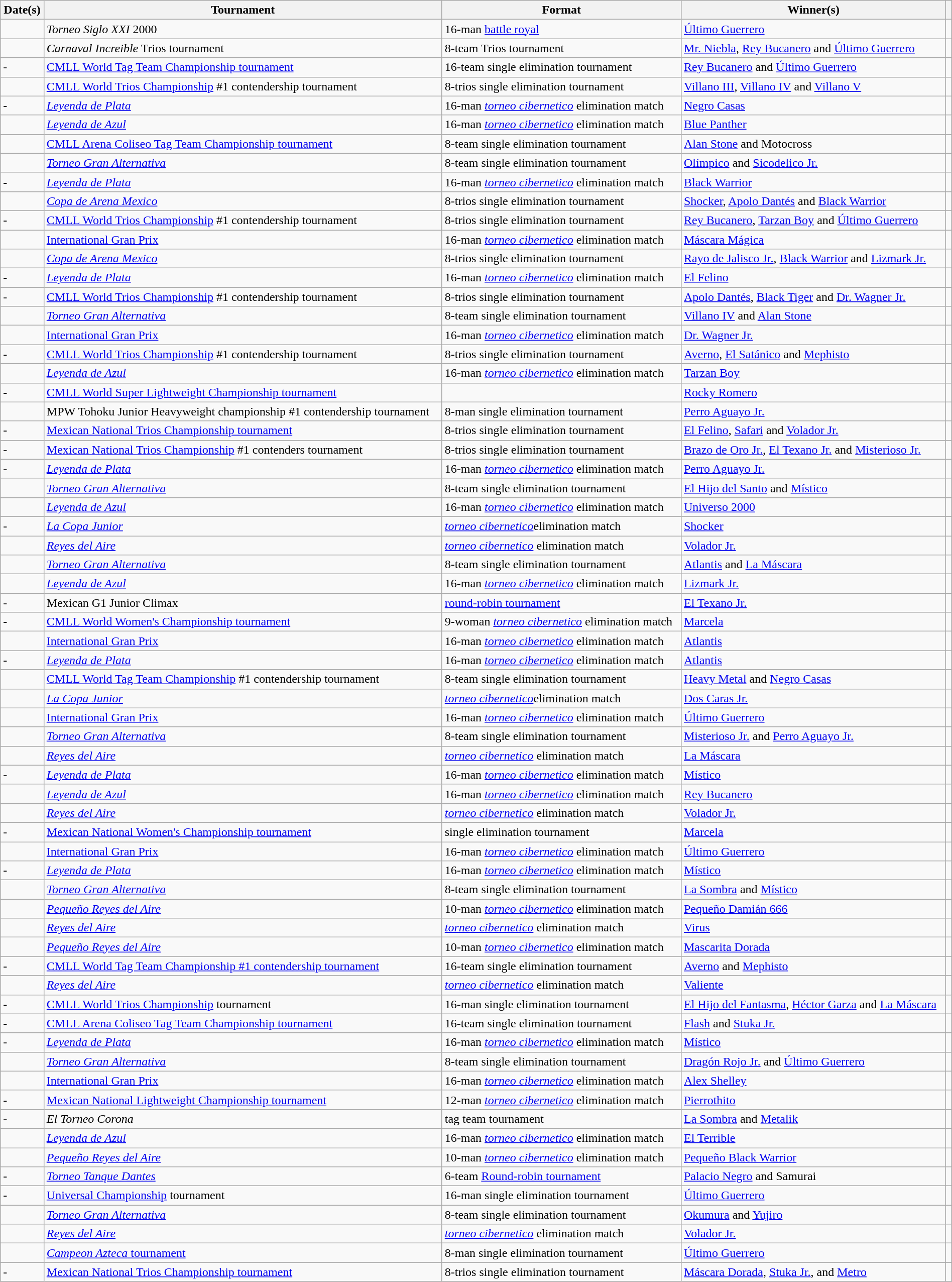<table class="wikitable sortable" width=100%>
<tr>
<th scope="col">Date(s)</th>
<th scope="col">Tournament</th>
<th scope="col">Format</th>
<th class=unsortable scope="col">Winner(s)</th>
<th class=unsortable scope="col"></th>
</tr>
<tr>
<td></td>
<td><em>Torneo Siglo XXI</em> 2000</td>
<td>16-man <a href='#'>battle royal</a></td>
<td><a href='#'>Último Guerrero</a></td>
<td></td>
</tr>
<tr>
<td></td>
<td><em>Carnaval Increible</em> Trios tournament</td>
<td>8-team Trios tournament</td>
<td><a href='#'>Mr. Niebla</a>, <a href='#'>Rey Bucanero</a> and <a href='#'>Último Guerrero</a></td>
<td></td>
</tr>
<tr>
<td>-</td>
<td><a href='#'>CMLL World Tag Team Championship tournament</a></td>
<td>16-team single elimination tournament</td>
<td><a href='#'>Rey Bucanero</a> and <a href='#'>Último Guerrero</a></td>
<td></td>
</tr>
<tr>
<td></td>
<td><a href='#'>CMLL World Trios Championship</a> #1 contendership tournament</td>
<td>8-trios single elimination tournament</td>
<td><a href='#'>Villano III</a>, <a href='#'>Villano IV</a> and <a href='#'>Villano V</a></td>
<td></td>
</tr>
<tr>
<td>-</td>
<td><em><a href='#'>Leyenda de Plata</a></em></td>
<td>16-man <em><a href='#'>torneo cibernetico</a></em> elimination match</td>
<td><a href='#'>Negro Casas</a></td>
<td></td>
</tr>
<tr>
<td></td>
<td><em><a href='#'>Leyenda de Azul</a></em></td>
<td>16-man <em><a href='#'>torneo cibernetico</a></em> elimination match</td>
<td><a href='#'>Blue Panther</a></td>
<td></td>
</tr>
<tr>
<td></td>
<td><a href='#'>CMLL Arena Coliseo Tag Team Championship tournament</a></td>
<td>8-team single elimination tournament</td>
<td><a href='#'>Alan Stone</a> and Motocross</td>
<td></td>
</tr>
<tr>
<td></td>
<td><em><a href='#'>Torneo Gran Alternativa</a></em></td>
<td>8-team single elimination tournament</td>
<td><a href='#'>Olímpico</a> and <a href='#'>Sicodelico Jr.</a></td>
<td></td>
</tr>
<tr>
<td>-</td>
<td><em><a href='#'>Leyenda de Plata</a></em></td>
<td>16-man <em><a href='#'>torneo cibernetico</a></em> elimination match</td>
<td><a href='#'>Black Warrior</a></td>
<td></td>
</tr>
<tr>
<td></td>
<td><em><a href='#'>Copa de Arena Mexico</a></em></td>
<td>8-trios single elimination tournament</td>
<td><a href='#'>Shocker</a>, <a href='#'>Apolo Dantés</a> and <a href='#'>Black Warrior</a></td>
<td></td>
</tr>
<tr>
<td>-</td>
<td><a href='#'>CMLL World Trios Championship</a> #1 contendership tournament</td>
<td>8-trios single elimination tournament</td>
<td><a href='#'>Rey Bucanero</a>, <a href='#'>Tarzan Boy</a> and <a href='#'>Último Guerrero</a></td>
<td></td>
</tr>
<tr>
<td></td>
<td><a href='#'>International Gran Prix</a></td>
<td>16-man <em><a href='#'>torneo cibernetico</a></em> elimination match</td>
<td><a href='#'>Máscara Mágica</a></td>
<td></td>
</tr>
<tr>
<td></td>
<td><em><a href='#'>Copa de Arena Mexico</a></em></td>
<td>8-trios single elimination tournament</td>
<td><a href='#'>Rayo de Jalisco Jr.</a>, <a href='#'>Black Warrior</a> and <a href='#'>Lizmark Jr.</a></td>
<td></td>
</tr>
<tr>
<td>-</td>
<td><em><a href='#'>Leyenda de Plata</a></em></td>
<td>16-man <em><a href='#'>torneo cibernetico</a></em> elimination match</td>
<td><a href='#'>El Felino</a></td>
<td></td>
</tr>
<tr>
<td>-</td>
<td><a href='#'>CMLL World Trios Championship</a> #1 contendership tournament</td>
<td>8-trios single elimination tournament</td>
<td><a href='#'>Apolo Dantés</a>, <a href='#'>Black Tiger</a> and <a href='#'>Dr. Wagner Jr.</a></td>
<td></td>
</tr>
<tr>
<td></td>
<td><em><a href='#'>Torneo Gran Alternativa</a></em></td>
<td>8-team single elimination tournament</td>
<td><a href='#'>Villano IV</a> and <a href='#'>Alan Stone</a></td>
<td></td>
</tr>
<tr>
<td></td>
<td><a href='#'>International Gran Prix</a></td>
<td>16-man <em><a href='#'>torneo cibernetico</a></em> elimination match</td>
<td><a href='#'>Dr. Wagner Jr.</a></td>
<td></td>
</tr>
<tr>
<td>-</td>
<td><a href='#'>CMLL World Trios Championship</a> #1 contendership tournament</td>
<td>8-trios single elimination tournament</td>
<td><a href='#'>Averno</a>, <a href='#'>El Satánico</a> and <a href='#'>Mephisto</a></td>
<td></td>
</tr>
<tr>
<td></td>
<td><em><a href='#'>Leyenda de Azul</a></em></td>
<td>16-man <em><a href='#'>torneo cibernetico</a></em> elimination match</td>
<td><a href='#'>Tarzan Boy</a></td>
<td></td>
</tr>
<tr>
<td>-</td>
<td><a href='#'>CMLL World Super Lightweight Championship tournament</a></td>
<td></td>
<td><a href='#'>Rocky Romero</a></td>
<td></td>
</tr>
<tr>
<td></td>
<td>MPW Tohoku Junior Heavyweight championship #1 contendership tournament</td>
<td>8-man single elimination tournament</td>
<td><a href='#'>Perro Aguayo Jr.</a></td>
<td></td>
</tr>
<tr>
<td>-</td>
<td><a href='#'>Mexican National Trios Championship tournament</a></td>
<td>8-trios single elimination tournament</td>
<td><a href='#'>El Felino</a>, <a href='#'>Safari</a> and <a href='#'>Volador Jr.</a></td>
<td></td>
</tr>
<tr>
<td>-</td>
<td><a href='#'>Mexican National Trios Championship</a> #1 contenders tournament</td>
<td>8-trios single elimination tournament</td>
<td><a href='#'>Brazo de Oro Jr.</a>, <a href='#'>El Texano Jr.</a> and <a href='#'>Misterioso Jr.</a></td>
<td></td>
</tr>
<tr>
<td>-</td>
<td><em><a href='#'>Leyenda de Plata</a></em></td>
<td>16-man <em><a href='#'>torneo cibernetico</a></em> elimination match</td>
<td><a href='#'>Perro Aguayo Jr.</a></td>
<td></td>
</tr>
<tr>
<td></td>
<td><em><a href='#'>Torneo Gran Alternativa</a></em></td>
<td>8-team single elimination tournament</td>
<td><a href='#'>El Hijo del Santo</a> and <a href='#'>Místico</a></td>
<td></td>
</tr>
<tr>
<td></td>
<td><em><a href='#'>Leyenda de Azul</a></em></td>
<td>16-man <em><a href='#'>torneo cibernetico</a></em> elimination match</td>
<td><a href='#'>Universo 2000</a></td>
<td></td>
</tr>
<tr>
<td>-</td>
<td><em><a href='#'>La Copa Junior</a></em></td>
<td><em><a href='#'>torneo cibernetico</a></em>elimination match</td>
<td><a href='#'>Shocker</a></td>
<td></td>
</tr>
<tr>
<td></td>
<td><em><a href='#'>Reyes del Aire</a></em></td>
<td><em><a href='#'>torneo cibernetico</a></em> elimination match</td>
<td><a href='#'>Volador Jr.</a></td>
<td></td>
</tr>
<tr>
<td></td>
<td><em><a href='#'>Torneo Gran Alternativa</a></em></td>
<td>8-team single elimination tournament</td>
<td><a href='#'>Atlantis</a> and <a href='#'>La Máscara</a></td>
<td></td>
</tr>
<tr>
<td></td>
<td><em><a href='#'>Leyenda de Azul</a></em></td>
<td>16-man <em><a href='#'>torneo cibernetico</a></em> elimination match</td>
<td><a href='#'>Lizmark Jr.</a></td>
<td></td>
</tr>
<tr>
<td>-</td>
<td>Mexican G1 Junior Climax</td>
<td><a href='#'>round-robin tournament</a></td>
<td><a href='#'>El Texano Jr.</a></td>
<td></td>
</tr>
<tr>
<td>-</td>
<td><a href='#'>CMLL World Women's Championship tournament</a></td>
<td>9-woman <em><a href='#'>torneo cibernetico</a></em> elimination match</td>
<td><a href='#'>Marcela</a></td>
<td></td>
</tr>
<tr>
<td></td>
<td><a href='#'>International Gran Prix</a></td>
<td>16-man <em><a href='#'>torneo cibernetico</a></em> elimination match</td>
<td><a href='#'>Atlantis</a></td>
<td></td>
</tr>
<tr>
<td>-</td>
<td><em><a href='#'>Leyenda de Plata</a></em></td>
<td>16-man <em><a href='#'>torneo cibernetico</a></em> elimination match</td>
<td><a href='#'>Atlantis</a></td>
<td></td>
</tr>
<tr>
<td></td>
<td><a href='#'>CMLL World Tag Team Championship</a> #1 contendership tournament</td>
<td>8-team single elimination tournament</td>
<td><a href='#'>Heavy Metal</a> and <a href='#'>Negro Casas</a></td>
<td></td>
</tr>
<tr>
<td></td>
<td><em><a href='#'>La Copa Junior</a></em></td>
<td><em><a href='#'>torneo cibernetico</a></em>elimination match</td>
<td><a href='#'>Dos Caras Jr.</a></td>
<td></td>
</tr>
<tr>
<td></td>
<td><a href='#'>International Gran Prix</a></td>
<td>16-man <em><a href='#'>torneo cibernetico</a></em> elimination match</td>
<td><a href='#'>Último Guerrero</a></td>
<td></td>
</tr>
<tr>
<td></td>
<td><em><a href='#'>Torneo Gran Alternativa</a></em></td>
<td>8-team single elimination tournament</td>
<td><a href='#'>Misterioso Jr.</a> and <a href='#'>Perro Aguayo Jr.</a></td>
<td></td>
</tr>
<tr>
<td></td>
<td><em><a href='#'>Reyes del Aire</a></em></td>
<td><em><a href='#'>torneo cibernetico</a></em> elimination match</td>
<td><a href='#'>La Máscara</a></td>
<td></td>
</tr>
<tr>
<td>-</td>
<td><em><a href='#'>Leyenda de Plata</a></em></td>
<td>16-man <em><a href='#'>torneo cibernetico</a></em> elimination match</td>
<td><a href='#'>Místico</a></td>
<td></td>
</tr>
<tr>
<td></td>
<td><em><a href='#'>Leyenda de Azul</a></em></td>
<td>16-man <em><a href='#'>torneo cibernetico</a></em> elimination match</td>
<td><a href='#'>Rey Bucanero</a></td>
<td></td>
</tr>
<tr>
<td></td>
<td><em><a href='#'>Reyes del Aire</a></em></td>
<td><em><a href='#'>torneo cibernetico</a></em> elimination match</td>
<td><a href='#'>Volador Jr.</a></td>
<td></td>
</tr>
<tr>
<td>-</td>
<td><a href='#'>Mexican National Women's Championship tournament</a></td>
<td>single elimination tournament</td>
<td><a href='#'>Marcela</a></td>
<td></td>
</tr>
<tr>
<td></td>
<td><a href='#'>International Gran Prix</a></td>
<td>16-man <em><a href='#'>torneo cibernetico</a></em> elimination match</td>
<td><a href='#'>Último Guerrero</a></td>
<td></td>
</tr>
<tr>
<td>-</td>
<td><em><a href='#'>Leyenda de Plata</a></em></td>
<td>16-man <em><a href='#'>torneo cibernetico</a></em> elimination match</td>
<td><a href='#'>Místico</a></td>
<td></td>
</tr>
<tr>
<td></td>
<td><em><a href='#'>Torneo Gran Alternativa</a></em></td>
<td>8-team single elimination tournament</td>
<td><a href='#'>La Sombra</a> and <a href='#'>Místico</a></td>
<td></td>
</tr>
<tr>
<td></td>
<td><em><a href='#'>Pequeño Reyes del Aire</a></em></td>
<td>10-man <em><a href='#'>torneo cibernetico</a></em> elimination match</td>
<td><a href='#'>Pequeño Damián 666</a></td>
<td></td>
</tr>
<tr>
<td></td>
<td><em><a href='#'>Reyes del Aire</a></em></td>
<td><em><a href='#'>torneo cibernetico</a></em> elimination match</td>
<td><a href='#'>Virus</a></td>
<td></td>
</tr>
<tr>
<td></td>
<td><em><a href='#'>Pequeño Reyes del Aire</a></em></td>
<td>10-man <em><a href='#'>torneo cibernetico</a></em> elimination match</td>
<td><a href='#'>Mascarita Dorada</a></td>
<td></td>
</tr>
<tr>
<td>-</td>
<td><a href='#'>CMLL World Tag Team Championship  #1 contendership tournament</a></td>
<td>16-team single elimination tournament</td>
<td><a href='#'>Averno</a> and <a href='#'>Mephisto</a></td>
<td></td>
</tr>
<tr>
<td></td>
<td><em><a href='#'>Reyes del Aire</a></em></td>
<td><em><a href='#'>torneo cibernetico</a></em> elimination match</td>
<td><a href='#'>Valiente</a></td>
<td></td>
</tr>
<tr>
<td>-</td>
<td><a href='#'>CMLL World Trios Championship</a> tournament</td>
<td>16-man single elimination tournament</td>
<td><a href='#'>El Hijo del Fantasma</a>, <a href='#'>Héctor Garza</a> and <a href='#'>La Máscara</a></td>
<td></td>
</tr>
<tr>
<td>-</td>
<td><a href='#'>CMLL Arena Coliseo Tag Team Championship tournament</a></td>
<td>16-team single elimination tournament</td>
<td><a href='#'>Flash</a> and <a href='#'>Stuka Jr.</a></td>
<td></td>
</tr>
<tr>
<td>-</td>
<td><em><a href='#'>Leyenda de Plata</a></em></td>
<td>16-man <em><a href='#'>torneo cibernetico</a></em> elimination match</td>
<td><a href='#'>Místico</a></td>
<td></td>
</tr>
<tr>
<td></td>
<td><em><a href='#'>Torneo Gran Alternativa</a></em></td>
<td>8-team single elimination tournament</td>
<td><a href='#'>Dragón Rojo Jr.</a> and <a href='#'>Último Guerrero</a></td>
<td></td>
</tr>
<tr>
<td></td>
<td><a href='#'>International Gran Prix</a></td>
<td>16-man <em><a href='#'>torneo cibernetico</a></em> elimination match</td>
<td><a href='#'>Alex Shelley</a></td>
<td></td>
</tr>
<tr>
<td>-</td>
<td><a href='#'>Mexican National Lightweight Championship tournament</a></td>
<td>12-man <em><a href='#'>torneo cibernetico</a></em> elimination match</td>
<td><a href='#'>Pierrothito</a></td>
<td></td>
</tr>
<tr>
<td>-</td>
<td><em>El Torneo Corona</em></td>
<td>tag team tournament</td>
<td><a href='#'>La Sombra</a> and <a href='#'>Metalik</a></td>
<td></td>
</tr>
<tr>
<td></td>
<td><em><a href='#'>Leyenda de Azul</a></em></td>
<td>16-man <em><a href='#'>torneo cibernetico</a></em> elimination match</td>
<td><a href='#'>El Terrible</a></td>
<td></td>
</tr>
<tr>
<td></td>
<td><em><a href='#'>Pequeño Reyes del Aire</a></em></td>
<td>10-man <em><a href='#'>torneo cibernetico</a></em> elimination match</td>
<td><a href='#'>Pequeño Black Warrior</a></td>
<td></td>
</tr>
<tr>
<td>-</td>
<td><em><a href='#'>Torneo Tanque Dantes</a></em></td>
<td>6-team <a href='#'>Round-robin tournament</a></td>
<td><a href='#'>Palacio Negro</a> and Samurai</td>
<td></td>
</tr>
<tr>
<td>-</td>
<td><a href='#'>Universal Championship</a> tournament</td>
<td>16-man single elimination tournament</td>
<td><a href='#'>Último Guerrero</a></td>
<td></td>
</tr>
<tr>
<td></td>
<td><em><a href='#'>Torneo Gran Alternativa</a></em></td>
<td>8-team single elimination tournament</td>
<td><a href='#'>Okumura</a> and <a href='#'>Yujiro</a></td>
<td></td>
</tr>
<tr>
<td></td>
<td><em><a href='#'>Reyes del Aire</a></em></td>
<td><em><a href='#'>torneo cibernetico</a></em> elimination match</td>
<td><a href='#'>Volador Jr.</a></td>
<td></td>
</tr>
<tr>
<td></td>
<td><a href='#'><em>Campeon Azteca</em> tournament</a></td>
<td>8-man single elimination tournament</td>
<td><a href='#'>Último Guerrero</a></td>
<td></td>
</tr>
<tr>
<td>-</td>
<td><a href='#'>Mexican National Trios Championship tournament</a></td>
<td>8-trios single elimination tournament</td>
<td><a href='#'>Máscara Dorada</a>, <a href='#'>Stuka Jr.</a>, and <a href='#'>Metro</a></td>
<td></td>
</tr>
</table>
